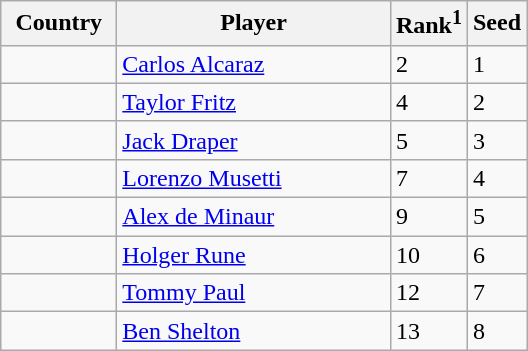<table class="wikitable" border="1">
<tr>
<th width="70">Country</th>
<th width="175">Player</th>
<th>Rank<sup>1</sup></th>
<th>Seed</th>
</tr>
<tr>
<td></td>
<td><a href='#'>Carlos Alcaraz</a></td>
<td>2</td>
<td>1</td>
</tr>
<tr>
<td></td>
<td><a href='#'>Taylor Fritz</a></td>
<td>4</td>
<td>2</td>
</tr>
<tr>
<td></td>
<td><a href='#'>Jack Draper</a></td>
<td>5</td>
<td>3</td>
</tr>
<tr>
<td></td>
<td><a href='#'>Lorenzo Musetti</a></td>
<td>7</td>
<td>4</td>
</tr>
<tr>
<td></td>
<td><a href='#'>Alex de Minaur</a></td>
<td>9</td>
<td>5</td>
</tr>
<tr>
<td></td>
<td><a href='#'>Holger Rune</a></td>
<td>10</td>
<td>6</td>
</tr>
<tr>
<td></td>
<td><a href='#'>Tommy Paul</a></td>
<td>12</td>
<td>7</td>
</tr>
<tr>
<td></td>
<td><a href='#'>Ben Shelton</a></td>
<td>13</td>
<td>8</td>
</tr>
</table>
